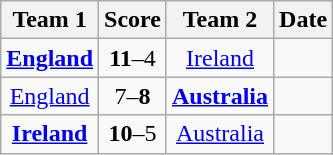<table class="wikitable" style="text-align: center">
<tr>
<th>Team 1</th>
<th>Score</th>
<th>Team 2</th>
<th>Date</th>
</tr>
<tr>
<td> <strong><a href='#'>England</a></strong></td>
<td><strong>11</strong>–4</td>
<td>  <a href='#'>Ireland</a></td>
<td></td>
</tr>
<tr>
<td> <a href='#'>England</a></td>
<td>7–<strong>8</strong></td>
<td> <strong><a href='#'>Australia</a></strong></td>
<td></td>
</tr>
<tr>
<td>   <strong><a href='#'>Ireland</a></strong></td>
<td><strong>10</strong>–5</td>
<td> <a href='#'>Australia</a></td>
<td></td>
</tr>
</table>
